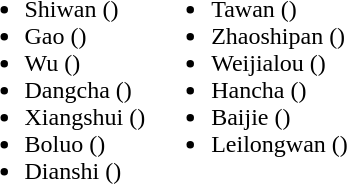<table>
<tr>
<td valign="top"><br><ul><li>Shiwan ()</li><li>Gao  ()</li><li>Wu ()</li><li>Dangcha ()</li><li>Xiangshui ()</li><li>Boluo ()</li><li>Dianshi ()</li></ul></td>
<td valign="top"><br><ul><li>Tawan  ()</li><li>Zhaoshipan  ()</li><li>Weijialou ()</li><li>Hancha ()</li><li>Baijie ()</li><li>Leilongwan ()</li></ul></td>
</tr>
</table>
